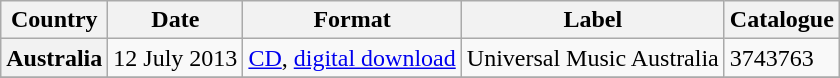<table class="wikitable plainrowheaders">
<tr>
<th scope="col">Country</th>
<th scope="col">Date</th>
<th scope="col">Format</th>
<th scope="col">Label</th>
<th scope="col">Catalogue</th>
</tr>
<tr>
<th scope="row">Australia</th>
<td>12 July 2013</td>
<td><a href='#'>CD</a>, <a href='#'>digital download</a></td>
<td>Universal Music Australia</td>
<td>3743763</td>
</tr>
<tr>
</tr>
</table>
